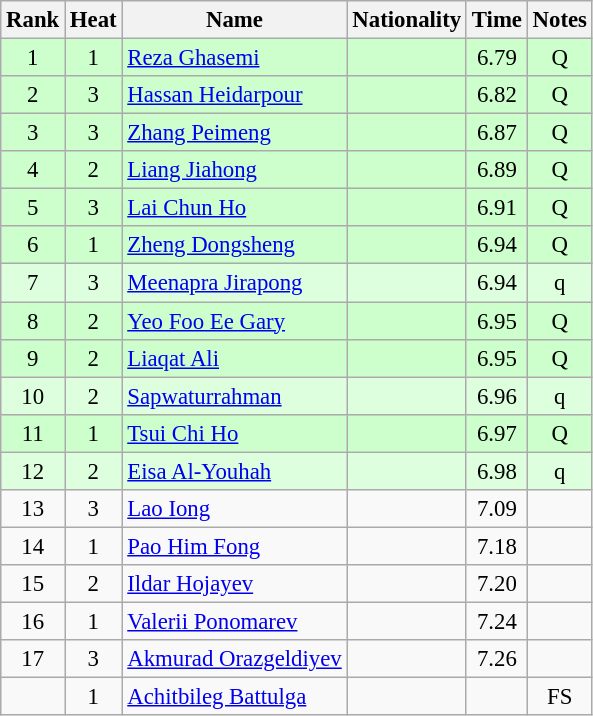<table class="wikitable sortable" style="text-align:center;font-size:95%">
<tr>
<th>Rank</th>
<th>Heat</th>
<th>Name</th>
<th>Nationality</th>
<th>Time</th>
<th>Notes</th>
</tr>
<tr bgcolor=ccffcc>
<td>1</td>
<td>1</td>
<td align=left><a href='#'>Reza Ghasemi</a></td>
<td align=left></td>
<td>6.79</td>
<td>Q</td>
</tr>
<tr bgcolor=ccffcc>
<td>2</td>
<td>3</td>
<td align=left><a href='#'>Hassan Heidarpour</a></td>
<td align=left></td>
<td>6.82</td>
<td>Q</td>
</tr>
<tr bgcolor=ccffcc>
<td>3</td>
<td>3</td>
<td align=left><a href='#'>Zhang Peimeng</a></td>
<td align=left></td>
<td>6.87</td>
<td>Q</td>
</tr>
<tr bgcolor=ccffcc>
<td>4</td>
<td>2</td>
<td align=left><a href='#'>Liang Jiahong</a></td>
<td align=left></td>
<td>6.89</td>
<td>Q</td>
</tr>
<tr bgcolor=ccffcc>
<td>5</td>
<td>3</td>
<td align=left><a href='#'>Lai Chun Ho</a></td>
<td align=left></td>
<td>6.91</td>
<td>Q</td>
</tr>
<tr bgcolor=ccffcc>
<td>6</td>
<td>1</td>
<td align=left><a href='#'>Zheng Dongsheng</a></td>
<td align=left></td>
<td>6.94</td>
<td>Q</td>
</tr>
<tr bgcolor=ddffdd>
<td>7</td>
<td>3</td>
<td align=left><a href='#'>Meenapra Jirapong</a></td>
<td align=left></td>
<td>6.94</td>
<td>q</td>
</tr>
<tr bgcolor=ccffcc>
<td>8</td>
<td>2</td>
<td align=left><a href='#'>Yeo Foo Ee Gary</a></td>
<td align=left></td>
<td>6.95</td>
<td>Q</td>
</tr>
<tr bgcolor=ccffcc>
<td>9</td>
<td>2</td>
<td align=left><a href='#'>Liaqat Ali</a></td>
<td align=left></td>
<td>6.95</td>
<td>Q</td>
</tr>
<tr bgcolor=ddffdd>
<td>10</td>
<td>2</td>
<td align=left><a href='#'>Sapwaturrahman</a></td>
<td align=left></td>
<td>6.96</td>
<td>q</td>
</tr>
<tr bgcolor=ccffcc>
<td>11</td>
<td>1</td>
<td align=left><a href='#'>Tsui Chi Ho</a></td>
<td align=left></td>
<td>6.97</td>
<td>Q</td>
</tr>
<tr bgcolor=ddffdd>
<td>12</td>
<td>2</td>
<td align=left><a href='#'>Eisa Al-Youhah</a></td>
<td align=left></td>
<td>6.98</td>
<td>q</td>
</tr>
<tr>
<td>13</td>
<td>3</td>
<td align=left><a href='#'>Lao Iong</a></td>
<td align=left></td>
<td>7.09</td>
<td></td>
</tr>
<tr>
<td>14</td>
<td>1</td>
<td align=left><a href='#'>Pao Him Fong</a></td>
<td align=left></td>
<td>7.18</td>
<td></td>
</tr>
<tr>
<td>15</td>
<td>2</td>
<td align=left><a href='#'>Ildar Hojayev</a></td>
<td align=left></td>
<td>7.20</td>
<td></td>
</tr>
<tr>
<td>16</td>
<td>1</td>
<td align=left><a href='#'>Valerii Ponomarev</a></td>
<td align=left></td>
<td>7.24</td>
<td></td>
</tr>
<tr>
<td>17</td>
<td>3</td>
<td align=left><a href='#'>Akmurad Orazgeldiyev</a></td>
<td align=left></td>
<td>7.26</td>
<td></td>
</tr>
<tr>
<td></td>
<td>1</td>
<td align=left><a href='#'>Achitbileg Battulga</a></td>
<td align=left></td>
<td></td>
<td>FS</td>
</tr>
</table>
